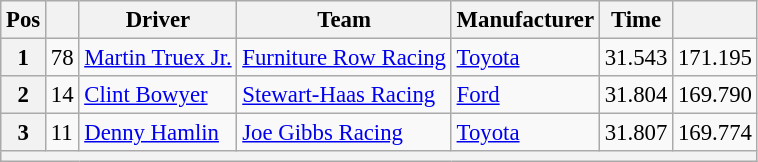<table class="wikitable" style="font-size:95%">
<tr>
<th>Pos</th>
<th></th>
<th>Driver</th>
<th>Team</th>
<th>Manufacturer</th>
<th>Time</th>
<th></th>
</tr>
<tr>
<th>1</th>
<td>78</td>
<td><a href='#'>Martin Truex Jr.</a></td>
<td><a href='#'>Furniture Row Racing</a></td>
<td><a href='#'>Toyota</a></td>
<td>31.543</td>
<td>171.195</td>
</tr>
<tr>
<th>2</th>
<td>14</td>
<td><a href='#'>Clint Bowyer</a></td>
<td><a href='#'>Stewart-Haas Racing</a></td>
<td><a href='#'>Ford</a></td>
<td>31.804</td>
<td>169.790</td>
</tr>
<tr>
<th>3</th>
<td>11</td>
<td><a href='#'>Denny Hamlin</a></td>
<td><a href='#'>Joe Gibbs Racing</a></td>
<td><a href='#'>Toyota</a></td>
<td>31.807</td>
<td>169.774</td>
</tr>
<tr>
<th colspan="7"></th>
</tr>
</table>
